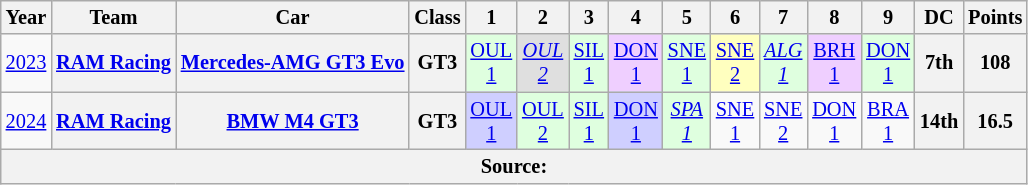<table class="wikitable" style="text-align:center; font-size:85%">
<tr>
<th>Year</th>
<th>Team</th>
<th>Car</th>
<th>Class</th>
<th>1</th>
<th>2</th>
<th>3</th>
<th>4</th>
<th>5</th>
<th>6</th>
<th>7</th>
<th>8</th>
<th>9</th>
<th>DC</th>
<th>Points</th>
</tr>
<tr>
<td><a href='#'>2023</a></td>
<th><a href='#'>RAM Racing</a></th>
<th><a href='#'>Mercedes-AMG GT3 Evo</a></th>
<th>GT3</th>
<td style="background:#DFFFDF;"><a href='#'>OUL<br>1</a><br></td>
<td style="background:#DFDFDF;"><em><a href='#'>OUL<br>2</a></em><br></td>
<td style="background:#DFFFDF;"><a href='#'>SIL<br>1</a><br></td>
<td style="background:#EFCFFF;"><a href='#'>DON<br>1</a><br></td>
<td style="background:#DFFFDF;"><a href='#'>SNE<br>1</a><br></td>
<td style="background:#FFFFBF;"><a href='#'>SNE<br>2</a><br></td>
<td style="background:#DFFFDF;"><em><a href='#'>ALG<br>1</a></em><br></td>
<td style="background:#EFCFFF;"><a href='#'>BRH<br>1</a><br></td>
<td style="background:#DFFFDF;"><a href='#'>DON<br>1</a><br></td>
<th>7th</th>
<th>108</th>
</tr>
<tr>
<td><a href='#'>2024</a></td>
<th><a href='#'>RAM Racing</a></th>
<th><a href='#'>BMW M4 GT3</a></th>
<th>GT3</th>
<td style="background:#CFCFFF;"><a href='#'>OUL<br>1</a><br></td>
<td style="background:#DFFFDF;"><a href='#'>OUL<br>2</a><br></td>
<td style="background:#DFFFDF;"><a href='#'>SIL<br>1</a><br></td>
<td style="background:#CFCFFF;"><a href='#'>DON<br>1</a><br></td>
<td style="background:#DFFFDF;"><em><a href='#'>SPA<br>1</a></em><br></td>
<td><a href='#'>SNE<br>1</a></td>
<td><a href='#'>SNE<br>2</a></td>
<td><a href='#'>DON<br>1</a></td>
<td><a href='#'>BRA<br>1</a></td>
<th>14th</th>
<th>16.5</th>
</tr>
<tr>
<th colspan="15">Source:</th>
</tr>
</table>
